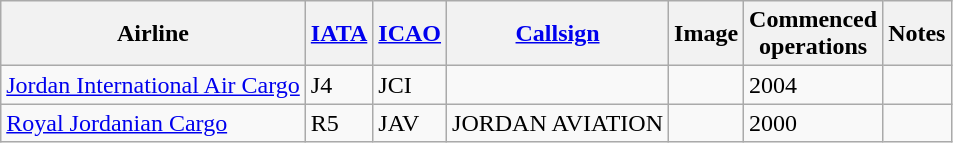<table class="wikitable sortable">
<tr valign="middle">
<th>Airline</th>
<th><a href='#'>IATA</a></th>
<th><a href='#'>ICAO</a></th>
<th><a href='#'>Callsign</a></th>
<th>Image</th>
<th>Commenced<br>operations</th>
<th>Notes</th>
</tr>
<tr>
<td><a href='#'>Jordan International Air Cargo</a></td>
<td>J4</td>
<td>JCI</td>
<td></td>
<td></td>
<td>2004</td>
<td></td>
</tr>
<tr>
<td><a href='#'>Royal Jordanian Cargo</a></td>
<td>R5</td>
<td>JAV</td>
<td>JORDAN AVIATION</td>
<td></td>
<td>2000</td>
<td></td>
</tr>
</table>
